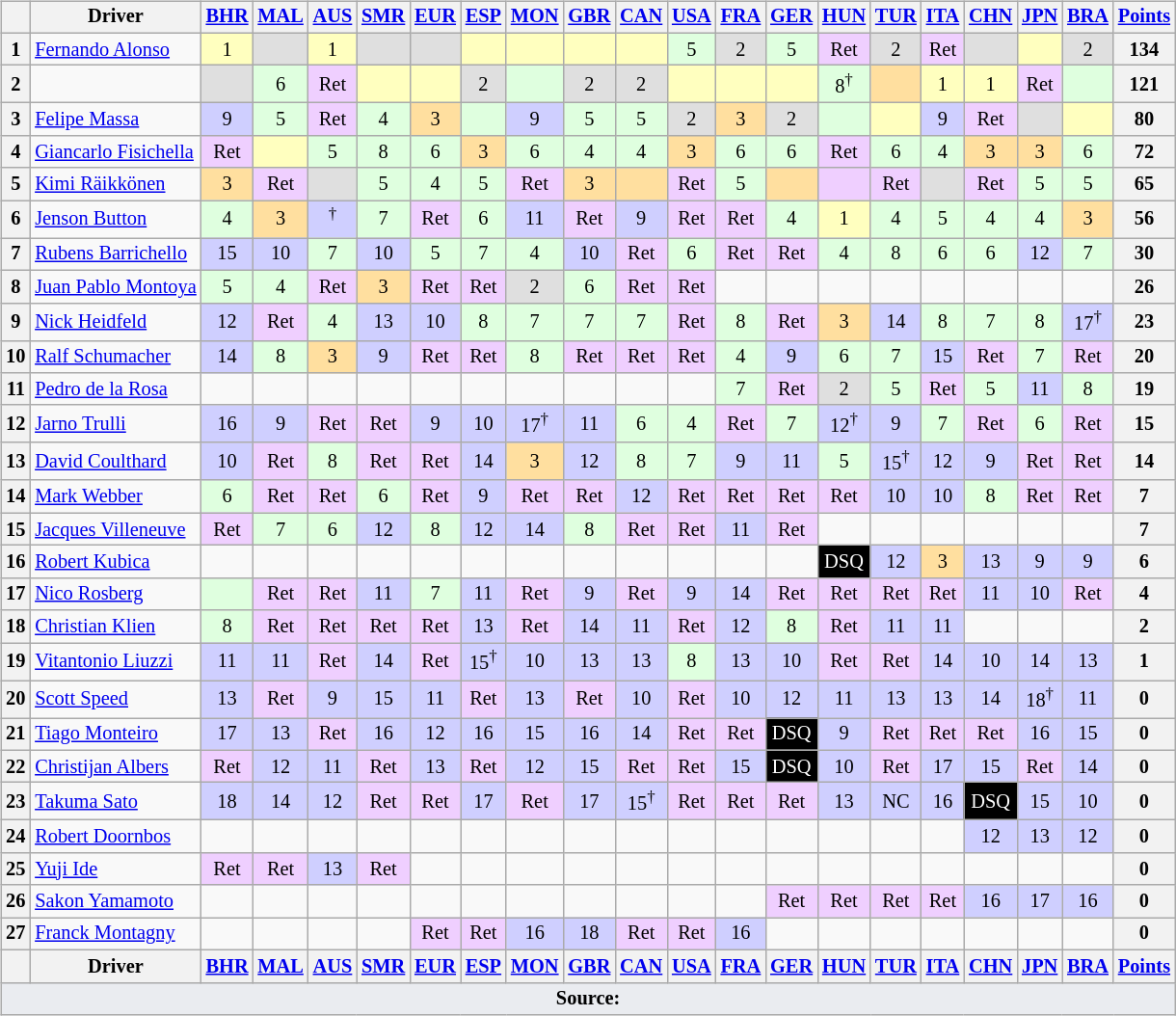<table>
<tr>
<td><br><table class="wikitable" style="font-size: 85%; text-align:center;">
<tr valign="top">
<th valign="middle"></th>
<th valign="middle">Driver</th>
<th><a href='#'>BHR</a><br></th>
<th><a href='#'>MAL</a><br></th>
<th><a href='#'>AUS</a><br></th>
<th><a href='#'>SMR</a><br></th>
<th><a href='#'>EUR</a><br></th>
<th><a href='#'>ESP</a><br></th>
<th><a href='#'>MON</a><br></th>
<th><a href='#'>GBR</a><br></th>
<th><a href='#'>CAN</a><br></th>
<th><a href='#'>USA</a><br></th>
<th><a href='#'>FRA</a><br></th>
<th><a href='#'>GER</a><br></th>
<th><a href='#'>HUN</a><br></th>
<th><a href='#'>TUR</a><br></th>
<th><a href='#'>ITA</a><br></th>
<th><a href='#'>CHN</a><br></th>
<th><a href='#'>JPN</a><br></th>
<th><a href='#'>BRA</a><br></th>
<th valign="middle"><a href='#'>Points</a></th>
</tr>
<tr>
<th>1</th>
<td align="left"> <a href='#'>Fernando Alonso</a></td>
<td style="background:#ffffbf;">1</td>
<td style="background:#dfdfdf;"></td>
<td style="background:#ffffbf;">1</td>
<td style="background:#dfdfdf;"></td>
<td style="background:#dfdfdf;"></td>
<td style="background:#ffffbf;"></td>
<td style="background:#ffffbf;"></td>
<td style="background:#ffffbf;"></td>
<td style="background:#ffffbf;"></td>
<td style="background:#dfffdf;">5</td>
<td style="background:#dfdfdf;">2</td>
<td style="background:#dfffdf;">5</td>
<td style="background:#efcfff;">Ret</td>
<td style="background:#dfdfdf;">2</td>
<td style="background:#efcfff;">Ret</td>
<td style="background:#dfdfdf;"></td>
<td style="background:#ffffbf;"></td>
<td style="background:#dfdfdf;">2</td>
<th>134</th>
</tr>
<tr>
<th>2</th>
<td align="left"></td>
<td style="background:#dfdfdf;"></td>
<td style="background:#dfffdf;">6</td>
<td style="background:#efcfff;">Ret</td>
<td style="background:#ffffbf;"></td>
<td style="background:#ffffbf;"></td>
<td style="background:#dfdfdf;">2</td>
<td style="background:#dfffdf;"></td>
<td style="background:#dfdfdf;">2</td>
<td style="background:#dfdfdf;">2</td>
<td style="background:#ffffbf;"></td>
<td style="background:#ffffbf;"></td>
<td style="background:#ffffbf;"></td>
<td style="background:#dfffdf;">8<sup>†</sup></td>
<td style="background:#ffdf9f;"></td>
<td style="background:#ffffbf;">1</td>
<td style="background:#ffffbf;">1</td>
<td style="background:#efcfff;">Ret</td>
<td style="background:#dfffdf;"></td>
<th>121</th>
</tr>
<tr>
<th>3</th>
<td align="left"> <a href='#'>Felipe Massa</a></td>
<td style="background:#cfcfff;">9</td>
<td style="background:#dfffdf;">5</td>
<td style="background:#efcfff;">Ret</td>
<td style="background:#dfffdf;">4</td>
<td style="background:#ffdf9f;">3</td>
<td style="background:#dfffdf;"></td>
<td style="background:#cfcfff;">9</td>
<td style="background:#dfffdf;">5</td>
<td style="background:#dfffdf;">5</td>
<td style="background:#dfdfdf;">2</td>
<td style="background:#ffdf9f;">3</td>
<td style="background:#dfdfdf;">2</td>
<td style="background:#dfffdf;"></td>
<td style="background:#ffffbf;"></td>
<td style="background:#cfcfff;">9</td>
<td style="background:#efcfff;">Ret</td>
<td style="background:#dfdfdf;"></td>
<td style="background:#ffffbf;"></td>
<th>80</th>
</tr>
<tr>
<th>4</th>
<td align="left"> <a href='#'>Giancarlo Fisichella</a></td>
<td style="background:#efcfff;">Ret</td>
<td style="background:#ffffbf;"></td>
<td style="background:#dfffdf;">5</td>
<td style="background:#dfffdf;">8</td>
<td style="background:#dfffdf;">6</td>
<td style="background:#ffdf9f;">3</td>
<td style="background:#dfffdf;">6</td>
<td style="background:#dfffdf;">4</td>
<td style="background:#dfffdf;">4</td>
<td style="background:#ffdf9f;">3</td>
<td style="background:#dfffdf;">6</td>
<td style="background:#dfffdf;">6</td>
<td style="background:#efcfff;">Ret</td>
<td style="background:#dfffdf;">6</td>
<td style="background:#dfffdf;">4</td>
<td style="background:#ffdf9f;">3</td>
<td style="background:#ffdf9f;">3</td>
<td style="background:#dfffdf;">6</td>
<th>72</th>
</tr>
<tr>
<th>5</th>
<td align="left"> <a href='#'>Kimi Räikkönen</a></td>
<td style="background:#ffdf9f;">3</td>
<td style="background:#efcfff;">Ret</td>
<td style="background:#dfdfdf;"></td>
<td style="background:#dfffdf;">5</td>
<td style="background:#dfffdf;">4</td>
<td style="background:#dfffdf;">5</td>
<td style="background:#efcfff;">Ret</td>
<td style="background:#ffdf9f;">3</td>
<td style="background:#ffdf9f;"></td>
<td style="background:#efcfff;">Ret</td>
<td style="background:#dfffdf;">5</td>
<td style="background:#ffdf9f;"></td>
<td style="background:#efcfff;"></td>
<td style="background:#efcfff;">Ret</td>
<td style="background:#dfdfdf;"></td>
<td style="background:#efcfff;">Ret</td>
<td style="background:#dfffdf;">5</td>
<td style="background:#dfffdf;">5</td>
<th>65</th>
</tr>
<tr>
<th>6</th>
<td align="left"> <a href='#'>Jenson Button</a></td>
<td style="background:#dfffdf;">4</td>
<td style="background:#ffdf9f;">3</td>
<td style="background:#cfcfff;"><sup>†</sup></td>
<td style="background:#dfffdf;">7</td>
<td style="background:#efcfff;">Ret</td>
<td style="background:#dfffdf;">6</td>
<td style="background:#cfcfff;">11</td>
<td style="background:#efcfff;">Ret</td>
<td style="background:#cfcfff;">9</td>
<td style="background:#efcfff;">Ret</td>
<td style="background:#efcfff;">Ret</td>
<td style="background:#dfffdf;">4</td>
<td style="background:#ffffbf;">1</td>
<td style="background:#dfffdf;">4</td>
<td style="background:#dfffdf;">5</td>
<td style="background:#dfffdf;">4</td>
<td style="background:#dfffdf;">4</td>
<td style="background:#ffdf9f;">3</td>
<th>56</th>
</tr>
<tr>
<th>7</th>
<td align="left"> <a href='#'>Rubens Barrichello</a></td>
<td style="background:#cfcfff;">15</td>
<td style="background:#cfcfff;">10</td>
<td style="background:#dfffdf;">7</td>
<td style="background:#cfcfff;">10</td>
<td style="background:#dfffdf;">5</td>
<td style="background:#dfffdf;">7</td>
<td style="background:#dfffdf;">4</td>
<td style="background:#cfcfff;">10</td>
<td style="background:#efcfff;">Ret</td>
<td style="background:#dfffdf;">6</td>
<td style="background:#efcfff;">Ret</td>
<td style="background:#efcfff;">Ret</td>
<td style="background:#dfffdf;">4</td>
<td style="background:#dfffdf;">8</td>
<td style="background:#dfffdf;">6</td>
<td style="background:#dfffdf;">6</td>
<td style="background:#cfcfff;">12</td>
<td style="background:#dfffdf;">7</td>
<th>30</th>
</tr>
<tr>
<th>8</th>
<td align="left"> <a href='#'>Juan Pablo Montoya</a></td>
<td style="background:#dfffdf;">5</td>
<td style="background:#dfffdf;">4</td>
<td style="background:#efcfff;">Ret</td>
<td style="background:#ffdf9f;">3</td>
<td style="background:#efcfff;">Ret</td>
<td style="background:#efcfff;">Ret</td>
<td style="background:#dfdfdf;">2</td>
<td style="background:#dfffdf;">6</td>
<td style="background:#efcfff;">Ret</td>
<td style="background:#efcfff;">Ret</td>
<td></td>
<td></td>
<td></td>
<td></td>
<td></td>
<td></td>
<td></td>
<td></td>
<th>26</th>
</tr>
<tr>
<th>9</th>
<td align="left"> <a href='#'>Nick Heidfeld</a></td>
<td style="background:#cfcfff;">12</td>
<td style="background:#efcfff;">Ret</td>
<td style="background:#dfffdf;">4</td>
<td style="background:#cfcfff;">13</td>
<td style="background:#cfcfff;">10</td>
<td style="background:#dfffdf;">8</td>
<td style="background:#dfffdf;">7</td>
<td style="background:#dfffdf;">7</td>
<td style="background:#dfffdf;">7</td>
<td style="background:#efcfff;">Ret</td>
<td style="background:#dfffdf;">8</td>
<td style="background:#efcfff;">Ret</td>
<td style="background:#ffdf9f;">3</td>
<td style="background:#cfcfff;">14</td>
<td style="background:#dfffdf;">8</td>
<td style="background:#dfffdf;">7</td>
<td style="background:#dfffdf;">8</td>
<td style="background:#cfcfff;">17<sup>†</sup></td>
<th>23</th>
</tr>
<tr>
<th>10</th>
<td align="left"> <a href='#'>Ralf Schumacher</a></td>
<td style="background:#cfcfff;">14</td>
<td style="background:#dfffdf;">8</td>
<td style="background:#ffdf9f;">3</td>
<td style="background:#cfcfff;">9</td>
<td style="background:#efcfff;">Ret</td>
<td style="background:#efcfff;">Ret</td>
<td style="background:#dfffdf;">8</td>
<td style="background:#efcfff;">Ret</td>
<td style="background:#efcfff;">Ret</td>
<td style="background:#efcfff;">Ret</td>
<td style="background:#dfffdf;">4</td>
<td style="background:#cfcfff;">9</td>
<td style="background:#dfffdf;">6</td>
<td style="background:#dfffdf;">7</td>
<td style="background:#cfcfff;">15</td>
<td style="background:#efcfff;">Ret</td>
<td style="background:#dfffdf;">7</td>
<td style="background:#efcfff;">Ret</td>
<th>20</th>
</tr>
<tr>
<th>11</th>
<td align="left"> <a href='#'>Pedro de la Rosa</a></td>
<td></td>
<td></td>
<td></td>
<td></td>
<td></td>
<td></td>
<td></td>
<td></td>
<td></td>
<td></td>
<td style="background:#dfffdf;">7</td>
<td style="background:#efcfff;">Ret</td>
<td style="background:#dfdfdf;">2</td>
<td style="background:#dfffdf;">5</td>
<td style="background:#efcfff;">Ret</td>
<td style="background:#dfffdf;">5</td>
<td style="background:#cfcfff;">11</td>
<td style="background:#dfffdf;">8</td>
<th>19</th>
</tr>
<tr>
<th>12</th>
<td align="left"> <a href='#'>Jarno Trulli</a></td>
<td style="background:#cfcfff;">16</td>
<td style="background:#cfcfff;">9</td>
<td style="background:#efcfff;">Ret</td>
<td style="background:#efcfff;">Ret</td>
<td style="background:#cfcfff;">9</td>
<td style="background:#cfcfff;">10</td>
<td style="background:#cfcfff;">17<sup>†</sup></td>
<td style="background:#cfcfff;">11</td>
<td style="background:#dfffdf;">6</td>
<td style="background:#dfffdf;">4</td>
<td style="background:#efcfff;">Ret</td>
<td style="background:#dfffdf;">7</td>
<td style="background:#cfcfff;">12<sup>†</sup></td>
<td style="background:#cfcfff;">9</td>
<td style="background:#dfffdf;">7</td>
<td style="background:#efcfff;">Ret</td>
<td style="background:#dfffdf;">6</td>
<td style="background:#efcfff;">Ret</td>
<th>15</th>
</tr>
<tr>
<th>13</th>
<td align="left"> <a href='#'>David Coulthard</a></td>
<td style="background:#cfcfff;">10</td>
<td style="background:#efcfff;">Ret</td>
<td style="background:#dfffdf;">8</td>
<td style="background:#efcfff;">Ret</td>
<td style="background:#efcfff;">Ret</td>
<td style="background:#cfcfff;">14</td>
<td style="background:#ffdf9f;">3</td>
<td style="background:#cfcfff;">12</td>
<td style="background:#dfffdf;">8</td>
<td style="background:#dfffdf;">7</td>
<td style="background:#cfcfff;">9</td>
<td style="background:#cfcfff;">11</td>
<td style="background:#dfffdf;">5</td>
<td style="background:#cfcfff;">15<sup>†</sup></td>
<td style="background:#cfcfff;">12</td>
<td style="background:#cfcfff;">9</td>
<td style="background:#efcfff;">Ret</td>
<td style="background:#efcfff;">Ret</td>
<th>14</th>
</tr>
<tr>
<th>14</th>
<td align="left"> <a href='#'>Mark Webber</a></td>
<td style="background:#dfffdf;">6</td>
<td style="background:#efcfff;">Ret</td>
<td style="background:#efcfff;">Ret</td>
<td style="background:#dfffdf;">6</td>
<td style="background:#efcfff;">Ret</td>
<td style="background:#cfcfff;">9</td>
<td style="background:#efcfff;">Ret</td>
<td style="background:#efcfff;">Ret</td>
<td style="background:#cfcfff;">12</td>
<td style="background:#efcfff;">Ret</td>
<td style="background:#efcfff;">Ret</td>
<td style="background:#efcfff;">Ret</td>
<td style="background:#efcfff;">Ret</td>
<td style="background:#cfcfff;">10</td>
<td style="background:#cfcfff;">10</td>
<td style="background:#dfffdf;">8</td>
<td style="background:#efcfff;">Ret</td>
<td style="background:#efcfff;">Ret</td>
<th>7</th>
</tr>
<tr>
<th>15</th>
<td align="left"> <a href='#'>Jacques Villeneuve</a></td>
<td style="background:#efcfff;">Ret</td>
<td style="background:#dfffdf;">7</td>
<td style="background:#dfffdf;">6</td>
<td style="background:#cfcfff;">12</td>
<td style="background:#dfffdf;">8</td>
<td style="background:#cfcfff;">12</td>
<td style="background:#cfcfff;">14</td>
<td style="background:#dfffdf;">8</td>
<td style="background:#efcfff;">Ret</td>
<td style="background:#efcfff;">Ret</td>
<td style="background:#cfcfff;">11</td>
<td style="background:#efcfff;">Ret</td>
<td></td>
<td></td>
<td></td>
<td></td>
<td></td>
<td></td>
<th>7</th>
</tr>
<tr>
<th>16</th>
<td align="left"> <a href='#'>Robert Kubica</a></td>
<td></td>
<td></td>
<td></td>
<td></td>
<td></td>
<td></td>
<td></td>
<td></td>
<td></td>
<td></td>
<td></td>
<td></td>
<td style="background:#000; color:white;">DSQ</td>
<td style="background:#cfcfff;">12</td>
<td style="background:#ffdf9f;">3</td>
<td style="background:#cfcfff;">13</td>
<td style="background:#cfcfff;">9</td>
<td style="background:#cfcfff;">9</td>
<th>6</th>
</tr>
<tr>
<th>17</th>
<td align="left"> <a href='#'>Nico Rosberg</a></td>
<td style="background:#dfffdf;"></td>
<td style="background:#efcfff;">Ret</td>
<td style="background:#efcfff;">Ret</td>
<td style="background:#cfcfff;">11</td>
<td style="background:#dfffdf;">7</td>
<td style="background:#cfcfff;">11</td>
<td style="background:#efcfff;">Ret</td>
<td style="background:#cfcfff;">9</td>
<td style="background:#efcfff;">Ret</td>
<td style="background:#cfcfff;">9</td>
<td style="background:#cfcfff;">14</td>
<td style="background:#efcfff;">Ret</td>
<td style="background:#efcfff;">Ret</td>
<td style="background:#efcfff;">Ret</td>
<td style="background:#efcfff;">Ret</td>
<td style="background:#cfcfff;">11</td>
<td style="background:#cfcfff;">10</td>
<td style="background:#efcfff;">Ret</td>
<th>4</th>
</tr>
<tr>
<th>18</th>
<td align="left"> <a href='#'>Christian Klien</a></td>
<td style="background:#dfffdf;">8</td>
<td style="background:#efcfff;">Ret</td>
<td style="background:#efcfff;">Ret</td>
<td style="background:#efcfff;">Ret</td>
<td style="background:#efcfff;">Ret</td>
<td style="background:#cfcfff;">13</td>
<td style="background:#efcfff;">Ret</td>
<td style="background:#cfcfff;">14</td>
<td style="background:#cfcfff;">11</td>
<td style="background:#efcfff;">Ret</td>
<td style="background:#cfcfff;">12</td>
<td style="background:#dfffdf;">8</td>
<td style="background:#efcfff;">Ret</td>
<td style="background:#cfcfff;">11</td>
<td style="background:#cfcfff;">11</td>
<td></td>
<td></td>
<td></td>
<th>2</th>
</tr>
<tr>
<th>19</th>
<td align="left"> <a href='#'>Vitantonio Liuzzi</a></td>
<td style="background:#cfcfff;">11</td>
<td style="background:#cfcfff;">11</td>
<td style="background:#efcfff;">Ret</td>
<td style="background:#cfcfff;">14</td>
<td style="background:#efcfff;">Ret</td>
<td style="background:#cfcfff;">15<sup>†</sup></td>
<td style="background:#cfcfff;">10</td>
<td style="background:#cfcfff;">13</td>
<td style="background:#cfcfff;">13</td>
<td style="background:#dfffdf;">8</td>
<td style="background:#cfcfff;">13</td>
<td style="background:#cfcfff;">10</td>
<td style="background:#efcfff;">Ret</td>
<td style="background:#efcfff;">Ret</td>
<td style="background:#cfcfff;">14</td>
<td style="background:#cfcfff;">10</td>
<td style="background:#cfcfff;">14</td>
<td style="background:#cfcfff;">13</td>
<th>1</th>
</tr>
<tr>
<th>20</th>
<td align="left"> <a href='#'>Scott Speed</a></td>
<td style="background:#cfcfff;">13</td>
<td style="background:#efcfff;">Ret</td>
<td style="background:#cfcfff;">9</td>
<td style="background:#cfcfff;">15</td>
<td style="background:#cfcfff;">11</td>
<td style="background:#efcfff;">Ret</td>
<td style="background:#cfcfff;">13</td>
<td style="background:#efcfff;">Ret</td>
<td style="background:#cfcfff;">10</td>
<td style="background:#efcfff;">Ret</td>
<td style="background:#cfcfff;">10</td>
<td style="background:#cfcfff;">12</td>
<td style="background:#cfcfff;">11</td>
<td style="background:#cfcfff;">13</td>
<td style="background:#cfcfff;">13</td>
<td style="background:#cfcfff;">14</td>
<td style="background:#cfcfff;">18<sup>†</sup></td>
<td style="background:#cfcfff;">11</td>
<th>0</th>
</tr>
<tr>
<th>21</th>
<td align="left"> <a href='#'>Tiago Monteiro</a></td>
<td style="background:#cfcfff;">17</td>
<td style="background:#cfcfff;">13</td>
<td style="background:#efcfff;">Ret</td>
<td style="background:#cfcfff;">16</td>
<td style="background:#cfcfff;">12</td>
<td style="background:#cfcfff;">16</td>
<td style="background:#cfcfff;">15</td>
<td style="background:#cfcfff;">16</td>
<td style="background:#cfcfff;">14</td>
<td style="background:#efcfff;">Ret</td>
<td style="background:#efcfff;">Ret</td>
<td style="background:#000; color:white;">DSQ</td>
<td style="background:#cfcfff;">9</td>
<td style="background:#efcfff;">Ret</td>
<td style="background:#efcfff;">Ret</td>
<td style="background:#efcfff;">Ret</td>
<td style="background:#cfcfff;">16</td>
<td style="background:#cfcfff;">15</td>
<th>0</th>
</tr>
<tr>
<th>22</th>
<td align="left"> <a href='#'>Christijan Albers</a></td>
<td style="background:#efcfff;">Ret</td>
<td style="background:#cfcfff;">12</td>
<td style="background:#cfcfff;">11</td>
<td style="background:#efcfff;">Ret</td>
<td style="background:#cfcfff;">13</td>
<td style="background:#efcfff;">Ret</td>
<td style="background:#cfcfff;">12</td>
<td style="background:#cfcfff;">15</td>
<td style="background:#efcfff;">Ret</td>
<td style="background:#efcfff;">Ret</td>
<td style="background:#cfcfff;">15</td>
<td style="background:#000; color:white;">DSQ</td>
<td style="background:#cfcfff;">10</td>
<td style="background:#efcfff;">Ret</td>
<td style="background:#cfcfff;">17</td>
<td style="background:#cfcfff;">15</td>
<td style="background:#efcfff;">Ret</td>
<td style="background:#cfcfff;">14</td>
<th>0</th>
</tr>
<tr>
<th>23</th>
<td align="left"> <a href='#'>Takuma Sato</a></td>
<td style="background:#cfcfff;">18</td>
<td style="background:#cfcfff;">14</td>
<td style="background:#cfcfff;">12</td>
<td style="background:#efcfff;">Ret</td>
<td style="background:#efcfff;">Ret</td>
<td style="background:#cfcfff;">17</td>
<td style="background:#efcfff;">Ret</td>
<td style="background:#cfcfff;">17</td>
<td style="background:#cfcfff;">15<sup>†</sup></td>
<td style="background:#efcfff;">Ret</td>
<td style="background:#efcfff;">Ret</td>
<td style="background:#efcfff;">Ret</td>
<td style="background:#cfcfff;">13</td>
<td style="background:#cfcfff;">NC</td>
<td style="background:#cfcfff;">16</td>
<td style="background:#000; color:white;">DSQ</td>
<td style="background:#cfcfff;">15</td>
<td style="background:#cfcfff;">10</td>
<th>0</th>
</tr>
<tr>
<th>24</th>
<td align="left"> <a href='#'>Robert Doornbos</a></td>
<td></td>
<td></td>
<td></td>
<td></td>
<td></td>
<td></td>
<td></td>
<td></td>
<td></td>
<td></td>
<td></td>
<td></td>
<td></td>
<td></td>
<td></td>
<td style="background:#cfcfff;">12</td>
<td style="background:#cfcfff;">13</td>
<td style="background:#cfcfff;">12</td>
<th>0</th>
</tr>
<tr>
<th>25</th>
<td align="left"> <a href='#'>Yuji Ide</a></td>
<td style="background:#efcfff;">Ret</td>
<td style="background:#efcfff;">Ret</td>
<td style="background:#cfcfff;">13</td>
<td style="background:#efcfff;">Ret</td>
<td></td>
<td></td>
<td></td>
<td></td>
<td></td>
<td></td>
<td></td>
<td></td>
<td></td>
<td></td>
<td></td>
<td></td>
<td></td>
<td></td>
<th>0</th>
</tr>
<tr>
<th>26</th>
<td align="left"> <a href='#'>Sakon Yamamoto</a></td>
<td></td>
<td></td>
<td></td>
<td></td>
<td></td>
<td></td>
<td></td>
<td></td>
<td></td>
<td></td>
<td></td>
<td style="background:#efcfff;">Ret</td>
<td style="background:#efcfff;">Ret</td>
<td style="background:#efcfff;">Ret</td>
<td style="background:#efcfff;">Ret</td>
<td style="background:#cfcfff;">16</td>
<td style="background:#cfcfff;">17</td>
<td style="background:#cfcfff;">16</td>
<th>0</th>
</tr>
<tr>
<th>27</th>
<td align="left"> <a href='#'>Franck Montagny</a></td>
<td></td>
<td></td>
<td></td>
<td></td>
<td style="background:#efcfff;">Ret</td>
<td style="background:#efcfff;">Ret</td>
<td style="background:#cfcfff;">16</td>
<td style="background:#cfcfff;">18</td>
<td style="background:#efcfff;">Ret</td>
<td style="background:#efcfff;">Ret</td>
<td style="background:#cfcfff;">16</td>
<td></td>
<td></td>
<td></td>
<td></td>
<td></td>
<td></td>
<td></td>
<th>0</th>
</tr>
<tr valign="top">
<th valign="middle"></th>
<th valign="middle">Driver</th>
<th><a href='#'>BHR</a><br></th>
<th><a href='#'>MAL</a><br></th>
<th><a href='#'>AUS</a><br></th>
<th><a href='#'>SMR</a><br></th>
<th><a href='#'>EUR</a><br></th>
<th><a href='#'>ESP</a><br></th>
<th><a href='#'>MON</a><br></th>
<th><a href='#'>GBR</a><br></th>
<th><a href='#'>CAN</a><br></th>
<th><a href='#'>USA</a><br></th>
<th><a href='#'>FRA</a><br></th>
<th><a href='#'>GER</a><br></th>
<th><a href='#'>HUN</a><br></th>
<th><a href='#'>TUR</a><br></th>
<th><a href='#'>ITA</a><br></th>
<th><a href='#'>CHN</a><br></th>
<th><a href='#'>JPN</a><br></th>
<th><a href='#'>BRA</a><br></th>
<th valign="middle"><a href='#'>Points</a></th>
</tr>
<tr>
<td colspan="21" style="background-color:#EAECF0; text-align:center"><strong>Source:</strong></td>
</tr>
</table>
</td>
<td valign="top"><br></td>
</tr>
</table>
